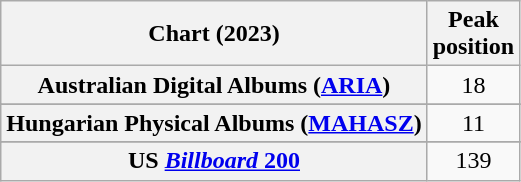<table class="wikitable sortable plainrowheaders" style="text-align:center;">
<tr>
<th scope="col">Chart (2023)</th>
<th scope="col">Peak<br>position</th>
</tr>
<tr>
<th scope="row">Australian Digital Albums (<a href='#'>ARIA</a>)</th>
<td>18</td>
</tr>
<tr>
</tr>
<tr>
</tr>
<tr>
<th scope="row">Hungarian Physical Albums (<a href='#'>MAHASZ</a>)</th>
<td>11</td>
</tr>
<tr>
</tr>
<tr>
</tr>
<tr>
<th scope="row">US <a href='#'><em>Billboard</em> 200</a></th>
<td>139</td>
</tr>
</table>
